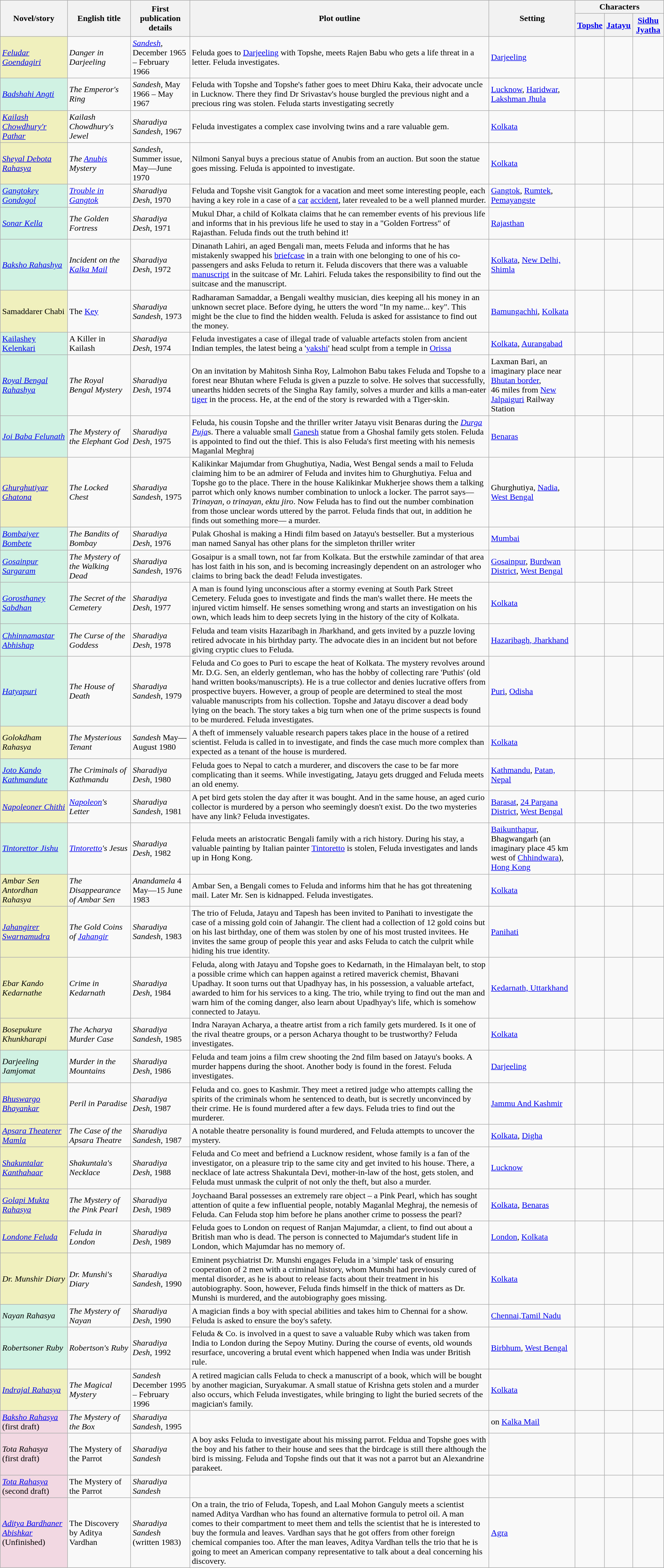<table class="wikitable sortable" style="width: 100%;">
<tr>
<th rowspan="2">Novel/story</th>
<th rowspan="2">English title</th>
<th rowspan="2">First publication details</th>
<th rowspan="2">Plot outline</th>
<th rowspan="2">Setting</th>
<th colspan="3">Characters</th>
</tr>
<tr>
<th><a href='#'>Topshe</a></th>
<th><a href='#'>Jatayu</a></th>
<th><a href='#'>Sidhu Jyatha</a></th>
</tr>
<tr>
<td style="background:#F0F0BD;"><em><a href='#'>Feludar Goendagiri</a></em></td>
<td><em>Danger in Darjeeling</em></td>
<td><em><a href='#'>Sandesh</a></em>, December 1965 – February 1966</td>
<td>Feluda goes to <a href='#'>Darjeeling</a> with Topshe, meets Rajen Babu who gets a life threat in a letter. Feluda investigates.</td>
<td><a href='#'>Darjeeling</a></td>
<td></td>
<td></td>
<td></td>
</tr>
<tr>
<td style="background:#D0F2E3;"><em><a href='#'>Badshahi Angti</a></em></td>
<td><em>The Emperor's Ring</em></td>
<td><em>Sandesh</em>, May 1966 – May 1967</td>
<td>Feluda with Topshe and Topshe's father goes to meet Dhiru Kaka, their advocate uncle in Lucknow. There they find Dr Srivastav's house burgled the previous night and a precious ring was stolen. Feluda starts investigating secretly</td>
<td><a href='#'>Lucknow</a>, <a href='#'>Haridwar</a>, <a href='#'>Lakshman Jhula</a></td>
<td></td>
<td></td>
<td></td>
</tr>
<tr>
<td style="background:#F0F0BD;"><em><a href='#'>Kailash Chowdhury'r Pathar</a></em></td>
<td><em>Kailash Chowdhury's Jewel</em></td>
<td><em>Sharadiya Sandesh</em>, 1967</td>
<td>Feluda investigates a complex case involving twins and a rare valuable gem.</td>
<td><a href='#'>Kolkata</a></td>
<td></td>
<td></td>
<td></td>
</tr>
<tr>
<td style="background:#F0F0BD;"><em><a href='#'>Sheyal Debota Rahasya</a></em></td>
<td><em>The <a href='#'>Anubis</a> Mystery</em></td>
<td><em>Sandesh</em>, Summer issue, May—June 1970</td>
<td>Nilmoni Sanyal buys a precious statue of Anubis from an auction. But soon the statue goes missing. Feluda is appointed to investigate.</td>
<td><a href='#'>Kolkata</a></td>
<td></td>
<td></td>
<td></td>
</tr>
<tr>
<td style="background:#D0F2E3;"><em><a href='#'>Gangtokey Gondogol</a></em></td>
<td><em><a href='#'>Trouble in Gangtok</a></em></td>
<td><em>Sharadiya Desh</em>, 1970</td>
<td>Feluda and Topshe visit Gangtok for a vacation and meet some interesting people, each having a key role in a case of a <a href='#'>car</a> <a href='#'>accident</a>, later revealed to be a well planned murder.</td>
<td><a href='#'>Gangtok</a>, <a href='#'>Rumtek</a>, <a href='#'>Pemayangste</a></td>
<td></td>
<td></td>
<td></td>
</tr>
<tr>
<td style="background:#D0F2E3;"><em><a href='#'>Sonar Kella</a></em></td>
<td><em>The Golden Fortress</em></td>
<td><em>Sharadiya Desh</em>, 1971</td>
<td>Mukul Dhar, a child of Kolkata claims that he can remember events of his previous life and informs that in his previous life he used to stay in a "Golden Fortress" of Rajasthan. Feluda finds out the truth behind it!</td>
<td><a href='#'>Rajasthan</a></td>
<td></td>
<td></td>
<td></td>
</tr>
<tr>
<td style="background:#D0F2E3;"><em><a href='#'>Baksho Rahashya</a></em></td>
<td><em>Incident on the <a href='#'>Kalka Mail</a></em></td>
<td><em>Sharadiya Desh</em>, 1972</td>
<td>Dinanath Lahiri, an aged Bengali man, meets Feluda and informs that he has mistakenly swapped his <a href='#'>briefcase</a> in a train with one belonging to one of his co-passengers and asks Feluda to return it. Feluda discovers that there was a valuable <a href='#'>manuscript</a> in the suitcase of Mr. Lahiri. Feluda takes the responsibility to find out the suitcase and the manuscript.</td>
<td><a href='#'>Kolkata</a>, <a href='#'>New Delhi, Shimla</a></td>
<td></td>
<td></td>
<td></td>
</tr>
<tr>
<td style="background:#F0F0BD;">Samaddarer Chabi</td>
<td>The <a href='#'>Key</a></td>
<td><em>Sharadiya Sandesh</em>, 1973</td>
<td>Radharaman Samaddar, a Bengali wealthy musician, dies keeping all his money in an unknown secret place. Before dying, he utters the word "In my name... key". This might be the clue to find the hidden wealth. Feluda is asked for assistance to find out the money.</td>
<td><a href='#'>Bamungachhi</a>, <a href='#'>Kolkata</a></td>
<td></td>
<td></td>
<td></td>
</tr>
<tr>
<td style="background:#D0F2E3;"><a href='#'>Kailashey Kelenkari</a></td>
<td>A Killer in Kailash</td>
<td><em>Sharadiya Desh</em>, 1974</td>
<td>Feluda investigates a case of illegal trade of valuable artefacts stolen from ancient Indian temples, the latest being a '<a href='#'>yakshi</a>' head sculpt from a temple in <a href='#'>Orissa</a></td>
<td><a href='#'>Kolkata</a>, <a href='#'>Aurangabad</a></td>
<td></td>
<td></td>
<td></td>
</tr>
<tr>
<td style="background:#D0F2E3;"><em><a href='#'>Royal Bengal Rahashya</a></em></td>
<td><em>The Royal Bengal Mystery</em></td>
<td><em>Sharadiya Desh</em>, 1974</td>
<td>On an invitation by Mahitosh Sinha Roy, Lalmohon Babu takes Feluda and Topshe to a forest near Bhutan where Feluda is given a puzzle to solve. He solves that successfully, unearths hidden secrets of the Singha Ray family, solves a murder and kills a man-eater <a href='#'>tiger</a> in the process. He, at the end of the story is rewarded with a Tiger-skin.</td>
<td>Laxman Bari, an imaginary place near <a href='#'>Bhutan border</a>,<br>46 miles from <a href='#'>New Jalpaiguri</a> Railway Station</td>
<td></td>
<td></td>
<td></td>
</tr>
<tr>
<td style="background:#D0F2E3;"><em><a href='#'>Joi Baba Felunath</a></em></td>
<td><em>The Mystery of the Elephant God</em></td>
<td><em>Sharadiya Desh</em>, 1975</td>
<td>Feluda, his cousin Topshe and the thriller writer Jatayu visit Benaras during the <em><a href='#'>Durga Puja</a></em>s. There a valuable small <a href='#'>Ganesh</a> statue from a Ghoshal family gets stolen. Feluda is appointed to find out the thief. This is also Feluda's first meeting with his nemesis Maganlal Meghraj</td>
<td><a href='#'>Benaras</a></td>
<td></td>
<td></td>
<td></td>
</tr>
<tr>
<td style="background:#F0F0BD;"><em><a href='#'>Ghurghutiyar Ghatona</a></em></td>
<td><em>The Locked Chest</em></td>
<td><em>Sharadiya Sandesh</em>, 1975</td>
<td>Kalikinkar Majumdar from Ghughutiya, Nadia, West Bengal sends a mail to Feluda claiming him to be an admirer of Feluda and invites him to Ghurghutiya. Felua and Topshe go to the place. There in the house Kalikinkar Mukherjee shows them a talking parrot which only knows number combination to unlock a locker. The parrot says— <em>Trinayan, o trinayan, ektu jiro</em>. Now Feluda has to find out the number combination from those unclear words uttered by the parrot. Feluda finds that out, in addition he finds out something more— a murder.</td>
<td>Ghurghutiya, <a href='#'>Nadia</a>, <a href='#'>West Bengal</a></td>
<td></td>
<td></td>
<td></td>
</tr>
<tr>
<td style="background:#D0F2E3;"><em><a href='#'>Bombaiyer Bombete</a></em></td>
<td><em>The Bandits of Bombay</em></td>
<td><em>Sharadiya Desh</em>, 1976</td>
<td>Pulak Ghoshal is making a Hindi film based on Jatayu's bestseller. But a mysterious man named Sanyal has other plans for the simpleton thriller writer</td>
<td><a href='#'>Mumbai</a></td>
<td></td>
<td></td>
<td></td>
</tr>
<tr>
<td style="background:#D0F2E3;"><em><a href='#'>Gosainpur Sargaram</a></em></td>
<td><em>The Mystery of the Walking Dead</em></td>
<td><em>Sharadiya Sandesh</em>, 1976</td>
<td>Gosaipur is a small town, not far from Kolkata. But the erstwhile zamindar of that area has lost faith in his son, and is becoming increasingly dependent on an astrologer who claims to bring back the dead! Feluda investigates.</td>
<td><a href='#'>Gosainpur</a>, <a href='#'>Burdwan District</a>, <a href='#'>West Bengal</a></td>
<td></td>
<td></td>
<td></td>
</tr>
<tr>
<td style="background:#D0F2E3;"><em><a href='#'>Gorosthaney Sabdhan</a></em></td>
<td><em>The Secret of the Cemetery</em></td>
<td><em>Sharadiya Desh</em>, 1977</td>
<td>A man is found lying unconscious after a stormy evening at South Park Street Cemetery. Feluda goes to investigate and finds the man's wallet there. He meets the injured victim himself. He senses something wrong and starts an investigation on his own, which leads him to deep secrets lying in the history of the city of Kolkata.</td>
<td><a href='#'>Kolkata</a></td>
<td></td>
<td></td>
<td></td>
</tr>
<tr>
<td style="background:#D0F2E3;"><em><a href='#'>Chhinnamastar Abhishap</a></em></td>
<td><em>The Curse of the Goddess</em></td>
<td><em>Sharadiya Desh</em>, 1978</td>
<td>Feluda and team visits Hazaribagh in Jharkhand, and gets invited by a puzzle loving retired advocate in his birthday party. The advocate dies in an incident but not before giving cryptic clues to Feluda.</td>
<td><a href='#'>Hazaribagh, Jharkhand</a></td>
<td></td>
<td></td>
<td></td>
</tr>
<tr>
<td style="background:#D0F2E3;"><em><a href='#'>Hatyapuri</a></em></td>
<td><em>The House of Death</em></td>
<td><em>Sharadiya Sandesh</em>, 1979</td>
<td>Feluda and Co goes to Puri to escape the heat of Kolkata. The mystery revolves around Mr. D.G. Sen, an elderly gentleman, who has the hobby of collecting rare 'Puthis' (old hand written books/manuscripts). He is a true collector and denies lucrative offers from prospective buyers. However, a group of people are determined to steal the most valuable manuscripts from his collection. Topshe and Jatayu discover a dead body lying on the beach. The story takes a big turn when one of the prime suspects is found to be murdered. Feluda investigates.</td>
<td><a href='#'>Puri</a>, <a href='#'>Odisha</a></td>
<td></td>
<td></td>
<td></td>
</tr>
<tr>
<td style="background:#F0F0BD;"><em>Golokdham Rahasya</em></td>
<td><em>The Mysterious Tenant</em></td>
<td><em>Sandesh</em> May—August 1980</td>
<td>A theft of immensely valuable research papers takes place in the house of a retired scientist. Feluda is called in to investigate, and finds the case much more complex than expected as a tenant of the house is murdered.</td>
<td><a href='#'>Kolkata</a></td>
<td></td>
<td></td>
<td></td>
</tr>
<tr>
<td style="background:#D0F2E3;"><em><a href='#'>Joto Kando Kathmandute</a></em></td>
<td><em>The Criminals of Kathmandu</em></td>
<td><em>Sharadiya Desh</em>, 1980</td>
<td>Feluda goes to Nepal to catch a murderer, and discovers the case to be far more complicating than it seems. While investigating, Jatayu gets drugged and Feluda meets an old enemy.</td>
<td><a href='#'>Kathmandu</a>, <a href='#'>Patan, Nepal</a></td>
<td></td>
<td></td>
<td></td>
</tr>
<tr>
<td style="background:#F0F0BD;"><em><a href='#'>Napoleoner Chithi</a></em></td>
<td><em><a href='#'>Napoleon</a>'s Letter</em></td>
<td><em>Sharadiya Sandesh</em>, 1981</td>
<td>A pet bird gets stolen the day after it was bought. And in the same house, an aged curio collector is murdered by a person who seemingly doesn't exist. Do the two mysteries have any link? Feluda investigates.</td>
<td><a href='#'>Barasat</a>, <a href='#'>24 Pargana District</a>, <a href='#'>West Bengal</a></td>
<td></td>
<td></td>
<td></td>
</tr>
<tr>
<td style="background:#D0F2E3;"><em><a href='#'>Tintorettor Jishu</a></em></td>
<td><em><a href='#'>Tintoretto</a>'s Jesus</em></td>
<td><em>Sharadiya Desh</em>, 1982</td>
<td>Feluda meets an aristocratic Bengali family with a rich history. During his stay, a valuable painting by Italian painter <a href='#'>Tintoretto</a> is stolen, Feluda investigates and lands up in Hong Kong.</td>
<td><a href='#'>Baikunthapur</a>, Bhagwangarh (an imaginary place 45 km west of <a href='#'>Chhindwara</a>), <a href='#'>Hong Kong</a></td>
<td></td>
<td></td>
<td></td>
</tr>
<tr>
<td style="background:#F0F0BD;"><em>Ambar Sen Antordhan Rahasya</em></td>
<td><em>The Disappearance of Ambar Sen</em></td>
<td><em>Anandamela</em> 4 May—15 June 1983</td>
<td>Ambar Sen, a Bengali comes to Feluda and informs him that he has got threatening mail. Later Mr. Sen is kidnapped. Feluda investigates.</td>
<td><a href='#'>Kolkata</a></td>
<td></td>
<td></td>
<td></td>
</tr>
<tr>
<td style="background:#F0F0BD;"><em><a href='#'>Jahangirer Swarnamudra</a></em></td>
<td><em>The Gold Coins of <a href='#'>Jahangir</a></em></td>
<td><em>Sharadiya Sandesh</em>, 1983</td>
<td>The trio of Feluda, Jatayu and Tapesh has been invited to Panihati to investigate the case of a missing gold coin of Jahangir. The client had a collection of 12 gold coins but on his last birthday, one of them was stolen by one of his most trusted invitees. He invites the same group of people this year and asks Feluda to catch the culprit while hiding his true identity.</td>
<td><a href='#'>Panihati</a></td>
<td></td>
<td></td>
<td></td>
</tr>
<tr>
<td style="background:#F0F0BD;"><em>Ebar Kando Kedarnathe</em></td>
<td><em>Crime in Kedarnath</em></td>
<td><em>Sharadiya Desh</em>, 1984</td>
<td>Feluda, along with Jatayu and Topshe goes to Kedarnath, in the Himalayan belt, to stop a possible crime which can happen against a retired maverick chemist, Bhavani Upadhay. It soon turns out that Upadhyay has, in his possession, a valuable artefact, awarded to him for his services to a king. The trio, while trying to find out the man and warn him of the coming danger, also learn about Upadhyay's life, which is somehow connected to Jatayu.</td>
<td><a href='#'>Kedarnath, Uttarkhand</a></td>
<td></td>
<td></td>
<td></td>
</tr>
<tr>
<td style="background:#F0F0BD;"><em>Bosepukure Khunkharapi</em></td>
<td><em>The Acharya Murder Case</em></td>
<td><em>Sharadiya Sandesh</em>, 1985</td>
<td>Indra Narayan Acharya, a theatre artist from a rich family gets murdered. Is it one of the rival theatre groups, or a person Acharya thought to be trustworthy? Feluda investigates.</td>
<td><a href='#'>Kolkata</a></td>
<td></td>
<td></td>
<td></td>
</tr>
<tr>
<td style="background:#D0F2E3;"><em>Darjeeling Jamjomat</em></td>
<td><em>Murder in the Mountains</em></td>
<td><em>Sharadiya Desh</em>, 1986</td>
<td>Feluda and team joins a film crew shooting the 2nd film based on Jatayu's books. A murder happens during the shoot. Another body is found in the forest. Feluda investigates.</td>
<td><a href='#'>Darjeeling</a></td>
<td></td>
<td></td>
<td></td>
</tr>
<tr>
<td style="background:#F0F0BD;"><em><a href='#'>Bhuswargo Bhayankar</a></em></td>
<td><em>Peril in Paradise</em></td>
<td><em>Sharadiya Desh</em>, 1987</td>
<td>Feluda and co. goes to Kashmir. They meet a retired judge who attempts calling the spirits of the criminals whom he sentenced to death, but is secretly unconvinced by their crime. He is found murdered after a few days. Feluda tries to find out the murderer.</td>
<td><a href='#'>Jammu And Kashmir</a></td>
<td></td>
<td></td>
<td></td>
</tr>
<tr>
<td style="background:#F0F0BD;"><em><a href='#'>Apsara Theaterer Mamla</a></em></td>
<td><em>The Case of the Apsara Theatre</em></td>
<td><em>Sharadiya Sandesh</em>, 1987</td>
<td>A notable theatre personality is found murdered, and Feluda attempts to uncover the mystery.</td>
<td><a href='#'>Kolkata</a>, <a href='#'>Digha</a></td>
<td></td>
<td></td>
<td></td>
</tr>
<tr>
<td style="background:#F0F0BD;"><em><a href='#'>Shakuntalar Kanthahaar</a></em></td>
<td><em>Shakuntala's Necklace</em></td>
<td><em>Sharadiya Desh</em>, 1988</td>
<td>Feluda and Co meet and befriend a Lucknow resident, whose family is a fan of the investigator, on a pleasure trip to the same city and get invited to his house. There, a necklace of late actress Shakuntala Devi, mother-in-law of the host, gets stolen, and Feluda must unmask the culprit of not only the theft, but also a murder.</td>
<td><a href='#'>Lucknow</a></td>
<td></td>
<td></td>
<td></td>
</tr>
<tr>
<td style="background:#F0F0BD;"><em><a href='#'>Golapi Mukta Rahasya</a></em></td>
<td><em>The Mystery of the Pink Pearl</em></td>
<td><em>Sharadiya Desh</em>, 1989</td>
<td>Joychaand Baral possesses an extremely rare object – a Pink Pearl, which has sought attention of quite a few influential people, notably Maganlal Meghraj, the nemesis of Feluda. Can Feluda stop him before he plans another crime to possess the pearl?</td>
<td><a href='#'>Kolkata</a>, <a href='#'>Benaras</a></td>
<td></td>
<td></td>
<td></td>
</tr>
<tr>
<td style="background:#F0F0BD;"><em><a href='#'>Londone Feluda</a></em></td>
<td><em>Feluda in London</em></td>
<td><em>Sharadiya Desh</em>, 1989</td>
<td>Feluda goes to London on request of Ranjan Majumdar, a client, to find out about a British man who is dead. The person is connected to Majumdar's student life in London, which Majumdar has no memory of.</td>
<td><a href='#'>London</a>, <a href='#'>Kolkata</a></td>
<td></td>
<td></td>
<td></td>
</tr>
<tr>
<td style="background:#F0F0BD;"><em>Dr. Munshir Diary</em></td>
<td><em>Dr. Munshi's Diary</em></td>
<td><em>Sharadiya Sandesh</em>, 1990</td>
<td>Eminent psychiatrist Dr. Munshi engages Feluda in a 'simple' task of ensuring cooperation of 2 men with a criminal history, whom Munshi had previously cured of mental disorder, as he is about to release facts about their treatment in his autobiography. Soon, however, Feluda finds himself in the thick of matters as Dr. Munshi is murdered, and the autobiography goes missing.</td>
<td><a href='#'>Kolkata</a></td>
<td></td>
<td></td>
<td></td>
</tr>
<tr>
<td style="background:#D0F2E3;"><em>Nayan Rahasya</em></td>
<td><em>The Mystery of Nayan</em></td>
<td><em>Sharadiya Desh</em>, 1990</td>
<td>A magician finds a boy with special abilities and takes him to Chennai for a show. Feluda is asked to ensure the boy's safety.</td>
<td><a href='#'>Chennai,Tamil Nadu</a></td>
<td></td>
<td></td>
<td></td>
</tr>
<tr>
<td style="background:#D0F2E3;"><em>Robertsoner Ruby</em></td>
<td><em>Robertson's Ruby</em></td>
<td><em>Sharadiya Desh</em>, 1992</td>
<td>Feluda & Co. is involved in a quest to save a valuable Ruby which was taken from India to London during the Sepoy Mutiny. During the course of events, old wounds resurface, uncovering a brutal event which happened when India was under British rule.</td>
<td><a href='#'>Birbhum</a>, <a href='#'>West Bengal</a></td>
<td></td>
<td></td>
<td></td>
</tr>
<tr>
<td style="background:#F0F0BD;"><em><a href='#'>Indrajal Rahasya</a></em></td>
<td><em>The Magical Mystery</em></td>
<td><em>Sandesh</em> December 1995 – February 1996</td>
<td>A retired magician calls Feluda to check a manuscript of a book, which will be bought by another magician, Suryakumar. A small statue of Krishna gets stolen and a murder also occurs, which Feluda investigates, while bringing to light the buried secrets of the magician's family.</td>
<td><a href='#'>Kolkata</a></td>
<td></td>
<td></td>
<td></td>
</tr>
<tr>
<td style="background:#F2D8E2;"><em><a href='#'>Baksho Rahasya</a></em><br>(first draft)</td>
<td><em>The Mystery of the Box</em></td>
<td><em>Sharadiya Sandesh</em>, 1995</td>
<td></td>
<td>on <a href='#'>Kalka Mail</a></td>
<td></td>
<td></td>
<td></td>
</tr>
<tr ! colspan="9" align=center|Unfinished writings>
<td style="background:#F2D8E2;"><em>Tota Rahasya</em><br>(first draft)</td>
<td>The Mystery of the Parrot</td>
<td><em>Sharadiya Sandesh</em></td>
<td>A boy asks Feluda to investigate about his missing parrot. Feldua and Topshe goes with the boy and his father to their house and sees that the birdcage is still there although the bird is missing. Feluda and Topshe finds out that it was not a parrot but an Alexandrine parakeet.</td>
<td></td>
<td></td>
<td></td>
<td></td>
</tr>
<tr>
<td style="background:#F2D8E2;"><em><a href='#'>Tota Rahasya</a></em><br>(second draft)</td>
<td>The Mystery of the Parrot</td>
<td><em>Sharadiya Sandesh</em></td>
<td></td>
<td></td>
<td></td>
<td></td>
<td></td>
</tr>
<tr>
<td style="background:#F2D8E2;"><em><a href='#'>Aditya Bardhaner Abishkar</a></em> (Unfinished)<br></td>
<td>The Discovery by Aditya Vardhan</td>
<td><em>Sharadiya Sandesh</em> (written 1983)</td>
<td>On a train, the trio of Feluda, Topesh, and Laal Mohon Ganguly meets a scientist named Aditya Vardhan who has found an alternative formula to petrol oil. A man comes to their compartment to meet them and tells the scientist that he is interested to buy the formula and leaves. Vardhan says that he got offers from other foreign chemical companies too. After the man leaves, Aditya Vardhan tells the trio that he is going to meet an American company representative to talk about a deal concerning his discovery.</td>
<td><a href='#'>Agra</a></td>
<td></td>
<td></td>
<td></td>
</tr>
</table>
